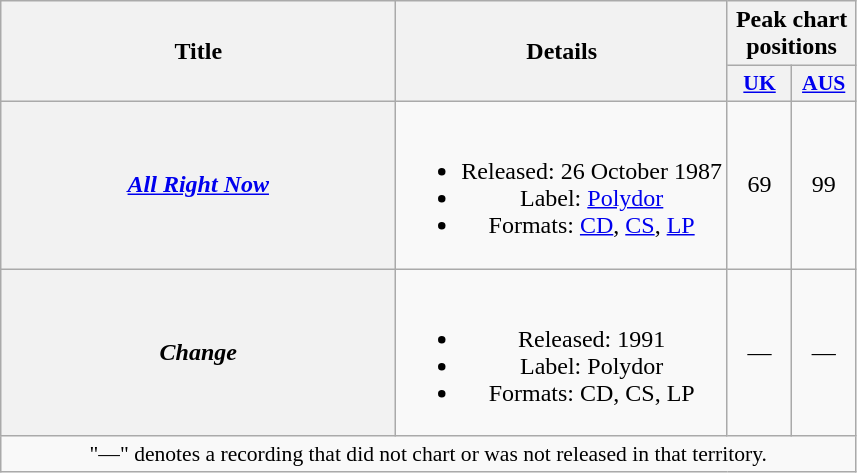<table class="wikitable plainrowheaders" style="text-align:center;">
<tr>
<th scope="col" rowspan="2" style="width:16em;">Title</th>
<th scope="col" rowspan="2">Details</th>
<th scope="col" colspan="2">Peak chart positions</th>
</tr>
<tr>
<th scope="col" style="width:2.5em;font-size:90%;"><a href='#'>UK</a><br></th>
<th scope="col" style="width:2.5em;font-size:90%;"><a href='#'>AUS</a><br></th>
</tr>
<tr>
<th scope="row"><em><a href='#'>All Right Now</a></em></th>
<td><br><ul><li>Released: 26 October 1987</li><li>Label: <a href='#'>Polydor</a></li><li>Formats: <a href='#'>CD</a>, <a href='#'>CS</a>, <a href='#'>LP</a></li></ul></td>
<td>69</td>
<td>99</td>
</tr>
<tr>
<th scope="row"><em>Change</em></th>
<td><br><ul><li>Released: 1991</li><li>Label: Polydor</li><li>Formats: CD, CS, LP</li></ul></td>
<td>—</td>
<td>—</td>
</tr>
<tr>
<td colspan="4" style="font-size:90%">"—" denotes a recording that did not chart or was not released in that territory.</td>
</tr>
</table>
